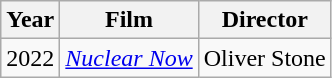<table class="wikitable">
<tr>
<th>Year</th>
<th>Film</th>
<th>Director</th>
</tr>
<tr>
<td>2022</td>
<td><em><a href='#'>Nuclear Now</a></em></td>
<td>Oliver Stone</td>
</tr>
</table>
